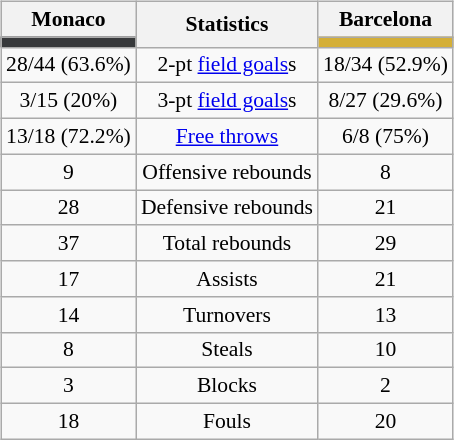<table style="width:100%;">
<tr>
<td valign=top align=right width=33%><br>













</td>
<td style="vertical-align:top; align:center; width:33%;"><br><table style="width:100%;">
<tr>
<td style="width=50%;"></td>
<td></td>
<td style="width=50%;"></td>
</tr>
</table>
<table class="wikitable" style="font-size:90%; text-align:center; margin:auto;" align=center>
<tr>
<th>Monaco</th>
<th rowspan=2>Statistics</th>
<th>Barcelona</th>
</tr>
<tr>
<td style="background:#37393B;"></td>
<td style="background:#d4af37;"></td>
</tr>
<tr>
<td>28/44 (63.6%)</td>
<td>2-pt <a href='#'>field goals</a>s</td>
<td>18/34 (52.9%)</td>
</tr>
<tr>
<td>3/15 (20%)</td>
<td>3-pt <a href='#'>field goals</a>s</td>
<td>8/27 (29.6%)</td>
</tr>
<tr>
<td>13/18 (72.2%)</td>
<td><a href='#'>Free throws</a></td>
<td>6/8 (75%)</td>
</tr>
<tr>
<td>9</td>
<td>Offensive rebounds</td>
<td>8</td>
</tr>
<tr>
<td>28</td>
<td>Defensive rebounds</td>
<td>21</td>
</tr>
<tr>
<td>37</td>
<td>Total rebounds</td>
<td>29</td>
</tr>
<tr>
<td>17</td>
<td>Assists</td>
<td>21</td>
</tr>
<tr>
<td>14</td>
<td>Turnovers</td>
<td>13</td>
</tr>
<tr>
<td>8</td>
<td>Steals</td>
<td>10</td>
</tr>
<tr>
<td>3</td>
<td>Blocks</td>
<td>2</td>
</tr>
<tr>
<td>18</td>
<td>Fouls</td>
<td>20</td>
</tr>
</table>
</td>
<td style="vertical-align:top; align:left; width:33%;"><br>













</td>
</tr>
</table>
